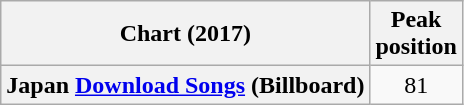<table class="wikitable sortable plainrowheaders" style="text-align:center">
<tr>
<th scope="col">Chart (2017)</th>
<th scope="col">Peak<br>position</th>
</tr>
<tr>
<th scope="row">Japan <a href='#'>Download Songs</a> (Billboard)</th>
<td>81</td>
</tr>
</table>
